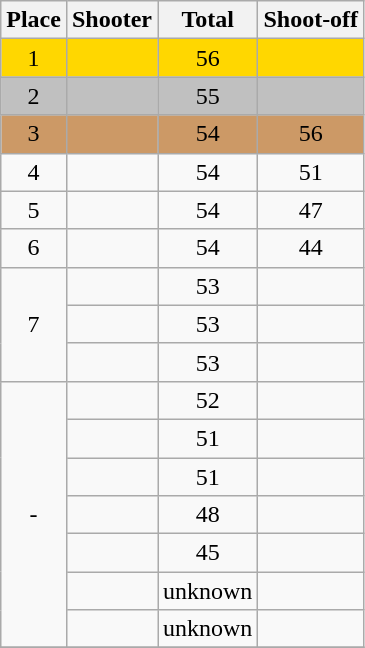<table class=wikitable style="text-align:center">
<tr>
<th>Place</th>
<th>Shooter</th>
<th>Total</th>
<th>Shoot-off</th>
</tr>
<tr align=center bgcolor=gold>
<td>1</td>
<td align=left></td>
<td>56</td>
<td></td>
</tr>
<tr align=center bgcolor=silver>
<td>2</td>
<td align=left></td>
<td>55</td>
<td></td>
</tr>
<tr align=center bgcolor=cc9966>
<td>3</td>
<td align=left></td>
<td>54</td>
<td>56</td>
</tr>
<tr>
<td>4</td>
<td align=left></td>
<td>54</td>
<td>51</td>
</tr>
<tr>
<td>5</td>
<td align=left></td>
<td>54</td>
<td>47</td>
</tr>
<tr>
<td>6</td>
<td align=left></td>
<td>54</td>
<td>44</td>
</tr>
<tr>
<td rowspan=3>7</td>
<td align=left></td>
<td>53</td>
<td></td>
</tr>
<tr>
<td align=left></td>
<td>53</td>
<td></td>
</tr>
<tr>
<td align=left></td>
<td>53</td>
<td></td>
</tr>
<tr>
<td rowspan=7>-</td>
<td align=left></td>
<td>52</td>
<td></td>
</tr>
<tr>
<td align=left></td>
<td>51</td>
<td></td>
</tr>
<tr>
<td align=left></td>
<td>51</td>
<td></td>
</tr>
<tr>
<td align=left></td>
<td>48</td>
<td></td>
</tr>
<tr>
<td align=left></td>
<td>45</td>
<td></td>
</tr>
<tr>
<td align=left></td>
<td>unknown</td>
<td></td>
</tr>
<tr>
<td align=left></td>
<td>unknown</td>
<td></td>
</tr>
<tr>
</tr>
</table>
